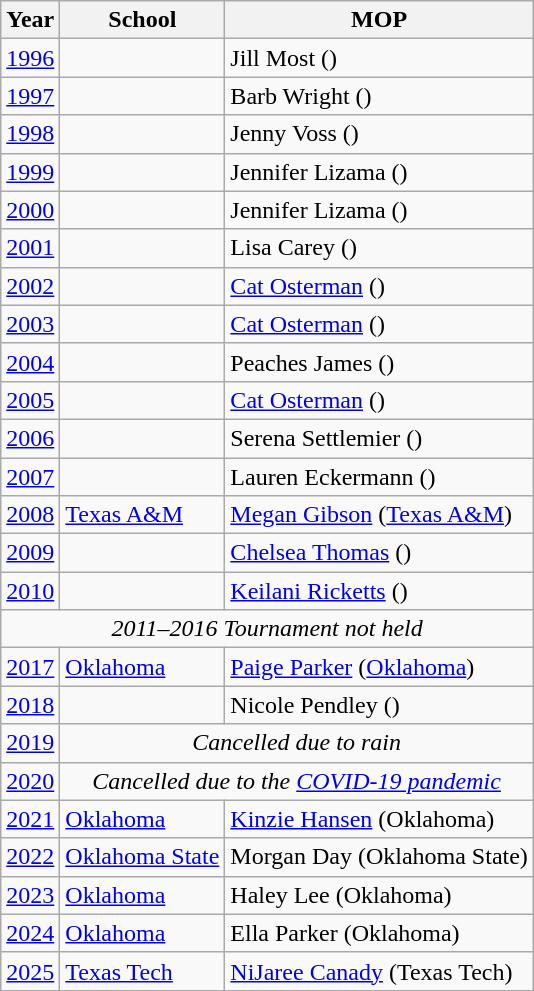<table class="wikitable sortable">
<tr>
<th>Year</th>
<th>School</th>
<th>MOP</th>
</tr>
<tr>
<td><a href='#'>1996</a></td>
<td></td>
<td>Jill Most ()</td>
</tr>
<tr>
<td><a href='#'>1997</a></td>
<td></td>
<td>Barb Wright ()</td>
</tr>
<tr>
<td><a href='#'>1998</a></td>
<td></td>
<td>Jenny Voss ()</td>
</tr>
<tr>
<td><a href='#'>1999</a></td>
<td></td>
<td>Jennifer Lizama ()</td>
</tr>
<tr>
<td><a href='#'>2000</a></td>
<td></td>
<td>Jennifer Lizama ()</td>
</tr>
<tr>
<td><a href='#'>2001</a></td>
<td></td>
<td>Lisa Carey ()</td>
</tr>
<tr>
<td><a href='#'>2002</a></td>
<td></td>
<td><a href='#'>Cat Osterman</a> ()</td>
</tr>
<tr>
<td><a href='#'>2003</a></td>
<td></td>
<td><a href='#'>Cat Osterman</a> ()</td>
</tr>
<tr>
<td><a href='#'>2004</a></td>
<td></td>
<td>Peaches James ()</td>
</tr>
<tr>
<td><a href='#'>2005</a></td>
<td></td>
<td><a href='#'>Cat Osterman</a> ()</td>
</tr>
<tr>
<td><a href='#'>2006</a></td>
<td></td>
<td>Serena Settlemier ()</td>
</tr>
<tr>
<td><a href='#'>2007</a></td>
<td></td>
<td>Lauren Eckermann ()</td>
</tr>
<tr>
<td><a href='#'>2008</a></td>
<td><a href='#'>Texas A&M</a></td>
<td><a href='#'>Megan Gibson</a> (<a href='#'>Texas A&M</a>)</td>
</tr>
<tr>
<td><a href='#'>2009</a></td>
<td></td>
<td><a href='#'>Chelsea Thomas</a> ()</td>
</tr>
<tr>
<td><a href='#'>2010</a></td>
<td></td>
<td><a href='#'>Keilani Ricketts</a> ()</td>
</tr>
<tr>
<td colspan=3 align=center><em>2011–2016 Tournament not held</em></td>
</tr>
<tr>
<td><a href='#'>2017</a></td>
<td><a href='#'>Oklahoma</a></td>
<td><a href='#'>Paige Parker</a> (<a href='#'>Oklahoma</a>)</td>
</tr>
<tr>
<td><a href='#'>2018</a></td>
<td></td>
<td>Nicole Pendley ()</td>
</tr>
<tr>
<td><a href='#'>2019</a></td>
<td colspan=2 align=center><em>Cancelled due to rain</em></td>
</tr>
<tr>
<td><a href='#'>2020</a></td>
<td colspan=2 align=center><em>Cancelled due to the <a href='#'>COVID-19 pandemic</a></em></td>
</tr>
<tr>
<td><a href='#'>2021</a></td>
<td><a href='#'>Oklahoma</a></td>
<td><a href='#'>Kinzie Hansen</a> (Oklahoma)</td>
</tr>
<tr>
<td><a href='#'>2022</a></td>
<td><a href='#'>Oklahoma State</a></td>
<td>Morgan Day (Oklahoma State)</td>
</tr>
<tr>
<td><a href='#'>2023</a></td>
<td><a href='#'>Oklahoma</a></td>
<td>Haley Lee (Oklahoma)</td>
</tr>
<tr>
<td><a href='#'>2024</a></td>
<td><a href='#'>Oklahoma</a></td>
<td>Ella Parker (Oklahoma)</td>
</tr>
<tr>
<td><a href='#'>2025</a></td>
<td><a href='#'>Texas Tech</a></td>
<td><a href='#'>NiJaree Canady</a> (Texas Tech)</td>
</tr>
</table>
